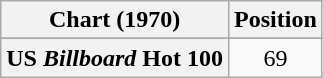<table class="wikitable sortable plainrowheaders" style="text-align:center">
<tr>
<th>Chart (1970)</th>
<th>Position</th>
</tr>
<tr>
</tr>
<tr>
<th scope="row">US <em>Billboard</em> Hot 100</th>
<td align="center">69</td>
</tr>
</table>
